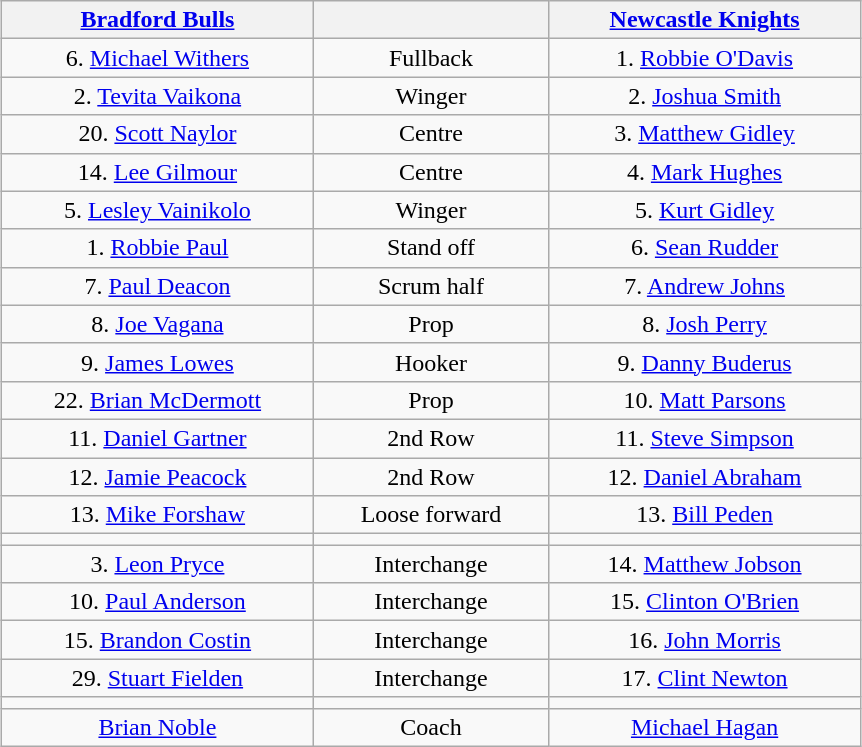<table class="wikitable" style="margin: 1em auto 1em auto">
<tr>
<th width="200"> <a href='#'>Bradford Bulls</a></th>
<th width="150"></th>
<th width="200"> <a href='#'>Newcastle Knights</a></th>
</tr>
<tr>
<td align="center" colspan="1">6. <a href='#'>Michael Withers</a></td>
<td align="center" colspan="1">Fullback</td>
<td align="center" colspan="1">1. <a href='#'>Robbie O'Davis</a></td>
</tr>
<tr>
<td align="center" colspan="1">2. <a href='#'>Tevita Vaikona</a></td>
<td align="center" colspan="1">Winger</td>
<td align="center" colspan="1">2. <a href='#'>Joshua Smith</a></td>
</tr>
<tr>
<td align="center" colspan="1">20. <a href='#'>Scott Naylor</a></td>
<td align="center" colspan="1">Centre</td>
<td align="center" colspan="1">3. <a href='#'>Matthew Gidley</a></td>
</tr>
<tr>
<td align="center" colspan="1">14. <a href='#'>Lee Gilmour</a></td>
<td align="center" colspan="1">Centre</td>
<td align="center" colspan="1">4. <a href='#'>Mark Hughes</a></td>
</tr>
<tr>
<td align="center" colspan="1">5. <a href='#'>Lesley Vainikolo</a></td>
<td align="center" colspan="1">Winger</td>
<td align="center" colspan="1">5. <a href='#'>Kurt Gidley</a></td>
</tr>
<tr>
<td align="center" colspan="1">1. <a href='#'>Robbie Paul</a></td>
<td align="center" colspan="1">Stand off</td>
<td align="center" colspan="1">6. <a href='#'>Sean Rudder</a></td>
</tr>
<tr>
<td align="center" colspan="1">7. <a href='#'>Paul Deacon</a></td>
<td align="center" colspan="1">Scrum half</td>
<td align="center" colspan="1">7. <a href='#'>Andrew Johns</a></td>
</tr>
<tr>
<td align="center" colspan="1">8. <a href='#'>Joe Vagana</a></td>
<td align="center" colspan="1">Prop</td>
<td align="center" colspan="1">8. <a href='#'>Josh Perry</a></td>
</tr>
<tr>
<td align="center" colspan="1">9. <a href='#'>James Lowes</a></td>
<td align="center" colspan="1">Hooker</td>
<td align="center" colspan="1">9. <a href='#'>Danny Buderus</a></td>
</tr>
<tr>
<td align="center" colspan="1">22. <a href='#'>Brian McDermott</a></td>
<td align="center" colspan="1">Prop</td>
<td align="center" colspan="1">10. <a href='#'>Matt Parsons</a></td>
</tr>
<tr>
<td align="center" colspan="1">11. <a href='#'>Daniel Gartner</a></td>
<td align="center" colspan="1">2nd Row</td>
<td align="center" colspan="1">11. <a href='#'>Steve Simpson</a></td>
</tr>
<tr>
<td align="center" colspan="1">12. <a href='#'>Jamie Peacock</a></td>
<td align="center" colspan="1">2nd Row</td>
<td align="center" colspan="1">12. <a href='#'>Daniel Abraham</a></td>
</tr>
<tr>
<td align="center" colspan="1">13. <a href='#'>Mike Forshaw</a></td>
<td align="center" colspan="1">Loose forward</td>
<td align="center" colspan="1">13. <a href='#'>Bill Peden</a></td>
</tr>
<tr>
<td align="center" colspan="1"></td>
<td align="center" colspan="1"></td>
<td align="center" colspan="1"></td>
</tr>
<tr>
<td align="center" colspan="1">3. <a href='#'>Leon Pryce</a></td>
<td align="center" colspan="1">Interchange</td>
<td align="center" colspan="1">14. <a href='#'>Matthew Jobson</a></td>
</tr>
<tr>
<td align="center" colspan="1">10. <a href='#'>Paul Anderson</a></td>
<td align="center" colspan="1">Interchange</td>
<td align="center" colspan="1">15. <a href='#'>Clinton O'Brien</a></td>
</tr>
<tr>
<td align="center" colspan="1">15. <a href='#'>Brandon Costin</a></td>
<td align="center" colspan="1">Interchange</td>
<td align="center" colspan="1">16. <a href='#'>John Morris</a></td>
</tr>
<tr>
<td align="center" colspan="1">29. <a href='#'>Stuart Fielden</a></td>
<td align="center" colspan="1">Interchange</td>
<td align="center" colspan="1">17. <a href='#'>Clint Newton</a></td>
</tr>
<tr>
<td align="center" colspan="1"></td>
<td align="center" colspan="1"></td>
<td align="center" colspan="1"></td>
</tr>
<tr>
<td align="center" colspan="1"><a href='#'>Brian Noble</a></td>
<td align="center" colspan="1">Coach</td>
<td align="center" colspan="1"><a href='#'>Michael Hagan</a></td>
</tr>
</table>
